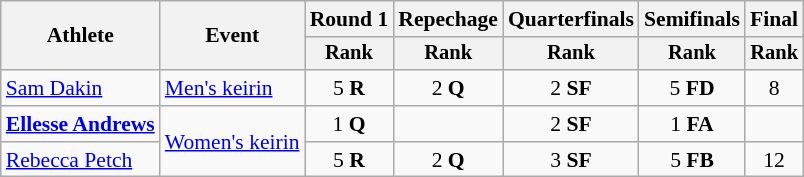<table class=wikitable style=font-size:90%;text-align:center>
<tr>
<th rowspan=2>Athlete</th>
<th rowspan=2>Event</th>
<th>Round 1</th>
<th>Repechage</th>
<th>Quarterfinals</th>
<th>Semifinals</th>
<th>Final</th>
</tr>
<tr style=font-size:95%>
<th>Rank</th>
<th>Rank</th>
<th>Rank</th>
<th>Rank</th>
<th>Rank</th>
</tr>
<tr>
<td align=left><a href='#'>Sam Dakin</a></td>
<td align=left><a href='#'>Men's keirin</a></td>
<td>5 <strong>R</strong></td>
<td>2 <strong>Q</strong></td>
<td>2 <strong>SF</strong></td>
<td>5 <strong>FD</strong></td>
<td>8</td>
</tr>
<tr>
<td align=left><strong><a href='#'>Ellesse Andrews</a></strong></td>
<td align=left rowspan=2><a href='#'>Women's keirin</a></td>
<td>1 <strong>Q</strong></td>
<td></td>
<td>2 <strong>SF</strong></td>
<td>1 <strong>FA</strong></td>
<td></td>
</tr>
<tr>
<td align=left><a href='#'>Rebecca Petch</a></td>
<td>5 <strong>R</strong></td>
<td>2 <strong>Q</strong></td>
<td>3 <strong>SF</strong></td>
<td>5 <strong>FB</strong></td>
<td>12</td>
</tr>
</table>
